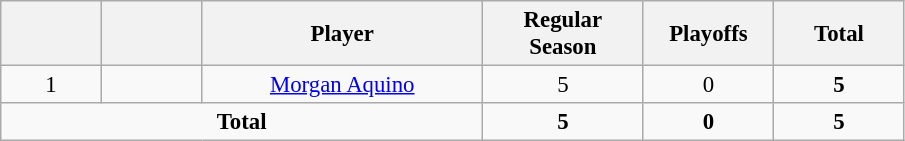<table class="wikitable" style="font-size: 95%; text-align: center;">
<tr>
<th width=60></th>
<th width=60></th>
<th width=180>Player</th>
<th width=100>Regular Season</th>
<th width="80">Playoffs</th>
<th width=80>Total</th>
</tr>
<tr>
<td rowspan="1">1</td>
<td></td>
<td><a href='#'>Morgan Aquino</a></td>
<td>5</td>
<td>0</td>
<td><strong>5</strong></td>
</tr>
<tr>
<td colspan="3"><strong>Total</strong></td>
<td><strong>5</strong></td>
<td><strong>0</strong></td>
<td><strong>5</strong></td>
</tr>
</table>
